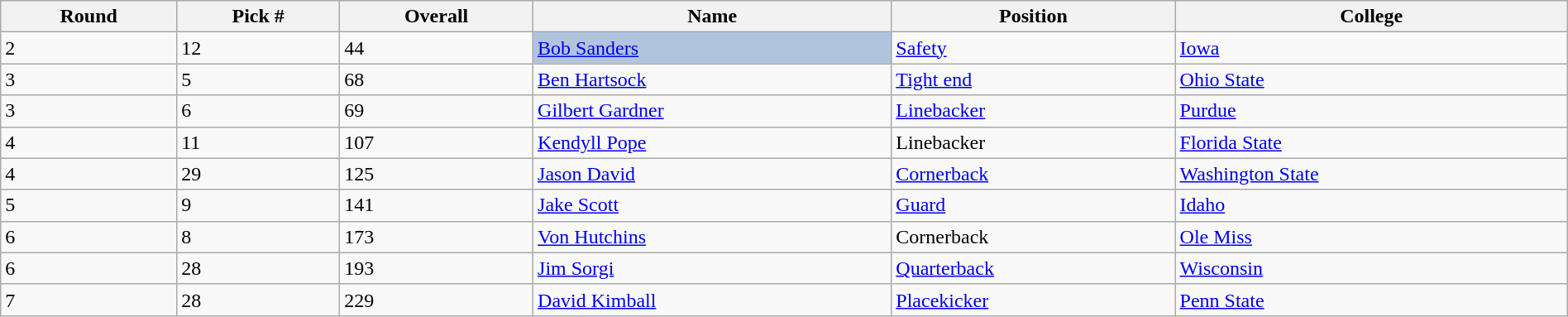<table class="wikitable sortable sortable" style="width: 100%">
<tr>
<th>Round</th>
<th>Pick #</th>
<th>Overall</th>
<th>Name</th>
<th>Position</th>
<th>College</th>
</tr>
<tr>
<td>2</td>
<td>12</td>
<td>44</td>
<td bgcolor=lightsteelblue><a href='#'>Bob Sanders</a></td>
<td><a href='#'>Safety</a></td>
<td><a href='#'>Iowa</a></td>
</tr>
<tr>
<td>3</td>
<td>5</td>
<td>68</td>
<td><a href='#'>Ben Hartsock</a></td>
<td><a href='#'>Tight end</a></td>
<td><a href='#'>Ohio State</a></td>
</tr>
<tr>
<td>3</td>
<td>6</td>
<td>69</td>
<td><a href='#'>Gilbert Gardner</a></td>
<td><a href='#'>Linebacker</a></td>
<td><a href='#'>Purdue</a></td>
</tr>
<tr>
<td>4</td>
<td>11</td>
<td>107</td>
<td><a href='#'>Kendyll Pope</a></td>
<td>Linebacker</td>
<td><a href='#'>Florida State</a></td>
</tr>
<tr>
<td>4</td>
<td>29</td>
<td>125</td>
<td><a href='#'>Jason David</a></td>
<td><a href='#'>Cornerback</a></td>
<td><a href='#'>Washington State</a></td>
</tr>
<tr>
<td>5</td>
<td>9</td>
<td>141</td>
<td><a href='#'>Jake Scott</a></td>
<td><a href='#'>Guard</a></td>
<td><a href='#'>Idaho</a></td>
</tr>
<tr>
<td>6</td>
<td>8</td>
<td>173</td>
<td><a href='#'>Von Hutchins</a></td>
<td>Cornerback</td>
<td><a href='#'>Ole Miss</a></td>
</tr>
<tr>
<td>6</td>
<td>28</td>
<td>193</td>
<td><a href='#'>Jim Sorgi</a></td>
<td><a href='#'>Quarterback</a></td>
<td><a href='#'>Wisconsin</a></td>
</tr>
<tr>
<td>7</td>
<td>28</td>
<td>229</td>
<td><a href='#'>David Kimball</a></td>
<td><a href='#'>Placekicker</a></td>
<td><a href='#'>Penn State</a></td>
</tr>
</table>
